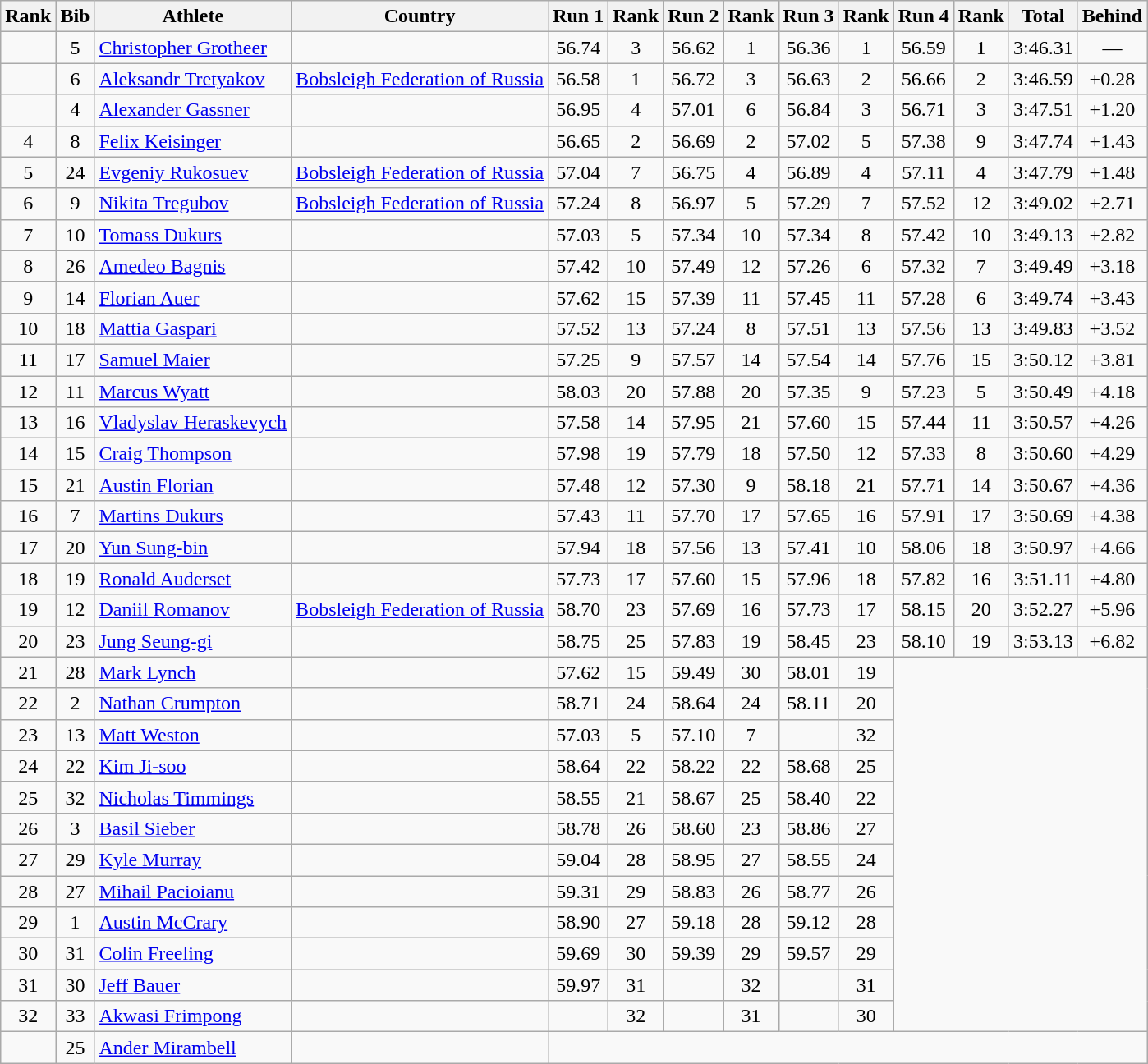<table class="wikitable sortable" style="text-align:center">
<tr>
<th>Rank</th>
<th>Bib</th>
<th>Athlete</th>
<th>Country</th>
<th>Run 1</th>
<th>Rank</th>
<th>Run 2</th>
<th>Rank</th>
<th>Run 3</th>
<th>Rank</th>
<th>Run 4</th>
<th>Rank</th>
<th>Total</th>
<th>Behind</th>
</tr>
<tr>
<td></td>
<td>5</td>
<td align=left><a href='#'>Christopher Grotheer</a></td>
<td align=left></td>
<td>56.74</td>
<td>3</td>
<td>56.62</td>
<td>1</td>
<td>56.36</td>
<td>1</td>
<td>56.59</td>
<td>1</td>
<td>3:46.31</td>
<td>—</td>
</tr>
<tr>
<td></td>
<td>6</td>
<td align=left><a href='#'>Aleksandr Tretyakov</a></td>
<td align=left><a href='#'>Bobsleigh Federation of Russia</a></td>
<td>56.58</td>
<td>1</td>
<td>56.72</td>
<td>3</td>
<td>56.63</td>
<td>2</td>
<td>56.66</td>
<td>2</td>
<td>3:46.59</td>
<td>+0.28</td>
</tr>
<tr>
<td></td>
<td>4</td>
<td align=left><a href='#'>Alexander Gassner</a></td>
<td align=left></td>
<td>56.95</td>
<td>4</td>
<td>57.01</td>
<td>6</td>
<td>56.84</td>
<td>3</td>
<td>56.71</td>
<td>3</td>
<td>3:47.51</td>
<td>+1.20</td>
</tr>
<tr>
<td>4</td>
<td>8</td>
<td align=left><a href='#'>Felix Keisinger</a></td>
<td align=left></td>
<td>56.65</td>
<td>2</td>
<td>56.69</td>
<td>2</td>
<td>57.02</td>
<td>5</td>
<td>57.38</td>
<td>9</td>
<td>3:47.74</td>
<td>+1.43</td>
</tr>
<tr>
<td>5</td>
<td>24</td>
<td align=left><a href='#'>Evgeniy Rukosuev</a></td>
<td align=left><a href='#'>Bobsleigh Federation of Russia</a></td>
<td>57.04</td>
<td>7</td>
<td>56.75</td>
<td>4</td>
<td>56.89</td>
<td>4</td>
<td>57.11</td>
<td>4</td>
<td>3:47.79</td>
<td>+1.48</td>
</tr>
<tr>
<td>6</td>
<td>9</td>
<td align=left><a href='#'>Nikita Tregubov</a></td>
<td align=left><a href='#'>Bobsleigh Federation of Russia</a></td>
<td>57.24</td>
<td>8</td>
<td>56.97</td>
<td>5</td>
<td>57.29</td>
<td>7</td>
<td>57.52</td>
<td>12</td>
<td>3:49.02</td>
<td>+2.71</td>
</tr>
<tr>
<td>7</td>
<td>10</td>
<td align=left><a href='#'>Tomass Dukurs</a></td>
<td align=left></td>
<td>57.03</td>
<td>5</td>
<td>57.34</td>
<td>10</td>
<td>57.34</td>
<td>8</td>
<td>57.42</td>
<td>10</td>
<td>3:49.13</td>
<td>+2.82</td>
</tr>
<tr>
<td>8</td>
<td>26</td>
<td align=left><a href='#'>Amedeo Bagnis</a></td>
<td align=left></td>
<td>57.42</td>
<td>10</td>
<td>57.49</td>
<td>12</td>
<td>57.26</td>
<td>6</td>
<td>57.32</td>
<td>7</td>
<td>3:49.49</td>
<td>+3.18</td>
</tr>
<tr>
<td>9</td>
<td>14</td>
<td align=left><a href='#'>Florian Auer</a></td>
<td align=left></td>
<td>57.62</td>
<td>15</td>
<td>57.39</td>
<td>11</td>
<td>57.45</td>
<td>11</td>
<td>57.28</td>
<td>6</td>
<td>3:49.74</td>
<td>+3.43</td>
</tr>
<tr>
<td>10</td>
<td>18</td>
<td align=left><a href='#'>Mattia Gaspari</a></td>
<td align=left></td>
<td>57.52</td>
<td>13</td>
<td>57.24</td>
<td>8</td>
<td>57.51</td>
<td>13</td>
<td>57.56</td>
<td>13</td>
<td>3:49.83</td>
<td>+3.52</td>
</tr>
<tr>
<td>11</td>
<td>17</td>
<td align=left><a href='#'>Samuel Maier</a></td>
<td align=left></td>
<td>57.25</td>
<td>9</td>
<td>57.57</td>
<td>14</td>
<td>57.54</td>
<td>14</td>
<td>57.76</td>
<td>15</td>
<td>3:50.12</td>
<td>+3.81</td>
</tr>
<tr>
<td>12</td>
<td>11</td>
<td align=left><a href='#'>Marcus Wyatt</a></td>
<td align=left></td>
<td>58.03</td>
<td>20</td>
<td>57.88</td>
<td>20</td>
<td>57.35</td>
<td>9</td>
<td>57.23</td>
<td>5</td>
<td>3:50.49</td>
<td>+4.18</td>
</tr>
<tr>
<td>13</td>
<td>16</td>
<td align=left><a href='#'>Vladyslav Heraskevych</a></td>
<td align=left></td>
<td>57.58</td>
<td>14</td>
<td>57.95</td>
<td>21</td>
<td>57.60</td>
<td>15</td>
<td>57.44</td>
<td>11</td>
<td>3:50.57</td>
<td>+4.26</td>
</tr>
<tr>
<td>14</td>
<td>15</td>
<td align=left><a href='#'>Craig Thompson</a></td>
<td align=left></td>
<td>57.98</td>
<td>19</td>
<td>57.79</td>
<td>18</td>
<td>57.50</td>
<td>12</td>
<td>57.33</td>
<td>8</td>
<td>3:50.60</td>
<td>+4.29</td>
</tr>
<tr>
<td>15</td>
<td>21</td>
<td align=left><a href='#'>Austin Florian</a></td>
<td align=left></td>
<td>57.48</td>
<td>12</td>
<td>57.30</td>
<td>9</td>
<td>58.18</td>
<td>21</td>
<td>57.71</td>
<td>14</td>
<td>3:50.67</td>
<td>+4.36</td>
</tr>
<tr>
<td>16</td>
<td>7</td>
<td align=left><a href='#'>Martins Dukurs</a></td>
<td align=left></td>
<td>57.43</td>
<td>11</td>
<td>57.70</td>
<td>17</td>
<td>57.65</td>
<td>16</td>
<td>57.91</td>
<td>17</td>
<td>3:50.69</td>
<td>+4.38</td>
</tr>
<tr>
<td>17</td>
<td>20</td>
<td align=left><a href='#'>Yun Sung-bin</a></td>
<td align=left></td>
<td>57.94</td>
<td>18</td>
<td>57.56</td>
<td>13</td>
<td>57.41</td>
<td>10</td>
<td>58.06</td>
<td>18</td>
<td>3:50.97</td>
<td>+4.66</td>
</tr>
<tr>
<td>18</td>
<td>19</td>
<td align=left><a href='#'>Ronald Auderset</a></td>
<td align=left></td>
<td>57.73</td>
<td>17</td>
<td>57.60</td>
<td>15</td>
<td>57.96</td>
<td>18</td>
<td>57.82</td>
<td>16</td>
<td>3:51.11</td>
<td>+4.80</td>
</tr>
<tr>
<td>19</td>
<td>12</td>
<td align=left><a href='#'>Daniil Romanov</a></td>
<td align=left><a href='#'>Bobsleigh Federation of Russia</a></td>
<td>58.70</td>
<td>23</td>
<td>57.69</td>
<td>16</td>
<td>57.73</td>
<td>17</td>
<td>58.15</td>
<td>20</td>
<td>3:52.27</td>
<td>+5.96</td>
</tr>
<tr>
<td>20</td>
<td>23</td>
<td align=left><a href='#'>Jung Seung-gi</a></td>
<td align=left></td>
<td>58.75</td>
<td>25</td>
<td>57.83</td>
<td>19</td>
<td>58.45</td>
<td>23</td>
<td>58.10</td>
<td>19</td>
<td>3:53.13</td>
<td>+6.82</td>
</tr>
<tr>
<td>21</td>
<td>28</td>
<td align=left><a href='#'>Mark Lynch</a></td>
<td align=left></td>
<td>57.62</td>
<td>15</td>
<td>59.49</td>
<td>30</td>
<td>58.01</td>
<td>19</td>
<td colspan=4 rowspan=12></td>
</tr>
<tr>
<td>22</td>
<td>2</td>
<td align=left><a href='#'>Nathan Crumpton</a></td>
<td align=left></td>
<td>58.71</td>
<td>24</td>
<td>58.64</td>
<td>24</td>
<td>58.11</td>
<td>20</td>
</tr>
<tr>
<td>23</td>
<td>13</td>
<td align=left><a href='#'>Matt Weston</a></td>
<td align=left></td>
<td>57.03</td>
<td>5</td>
<td>57.10</td>
<td>7</td>
<td></td>
<td>32</td>
</tr>
<tr>
<td>24</td>
<td>22</td>
<td align=left><a href='#'>Kim Ji-soo</a></td>
<td align=left></td>
<td>58.64</td>
<td>22</td>
<td>58.22</td>
<td>22</td>
<td>58.68</td>
<td>25</td>
</tr>
<tr>
<td>25</td>
<td>32</td>
<td align=left><a href='#'>Nicholas Timmings</a></td>
<td align=left></td>
<td>58.55</td>
<td>21</td>
<td>58.67</td>
<td>25</td>
<td>58.40</td>
<td>22</td>
</tr>
<tr>
<td>26</td>
<td>3</td>
<td align=left><a href='#'>Basil Sieber</a></td>
<td align=left></td>
<td>58.78</td>
<td>26</td>
<td>58.60</td>
<td>23</td>
<td>58.86</td>
<td>27</td>
</tr>
<tr>
<td>27</td>
<td>29</td>
<td align=left><a href='#'>Kyle Murray</a></td>
<td align=left></td>
<td>59.04</td>
<td>28</td>
<td>58.95</td>
<td>27</td>
<td>58.55</td>
<td>24</td>
</tr>
<tr>
<td>28</td>
<td>27</td>
<td align=left><a href='#'>Mihail Pacioianu</a></td>
<td align=left></td>
<td>59.31</td>
<td>29</td>
<td>58.83</td>
<td>26</td>
<td>58.77</td>
<td>26</td>
</tr>
<tr>
<td>29</td>
<td>1</td>
<td align=left><a href='#'>Austin McCrary</a></td>
<td align=left></td>
<td>58.90</td>
<td>27</td>
<td>59.18</td>
<td>28</td>
<td>59.12</td>
<td>28</td>
</tr>
<tr>
<td>30</td>
<td>31</td>
<td align=left><a href='#'>Colin Freeling</a></td>
<td align=left></td>
<td>59.69</td>
<td>30</td>
<td>59.39</td>
<td>29</td>
<td>59.57</td>
<td>29</td>
</tr>
<tr>
<td>31</td>
<td>30</td>
<td align=left><a href='#'>Jeff Bauer</a></td>
<td align=left></td>
<td>59.97</td>
<td>31</td>
<td></td>
<td>32</td>
<td></td>
<td>31</td>
</tr>
<tr>
<td>32</td>
<td>33</td>
<td align=left><a href='#'>Akwasi Frimpong</a></td>
<td align=left></td>
<td></td>
<td>32</td>
<td></td>
<td>31</td>
<td></td>
<td>30</td>
</tr>
<tr>
<td></td>
<td>25</td>
<td align=left><a href='#'>Ander Mirambell</a></td>
<td align=left></td>
<td colspan=10></td>
</tr>
</table>
